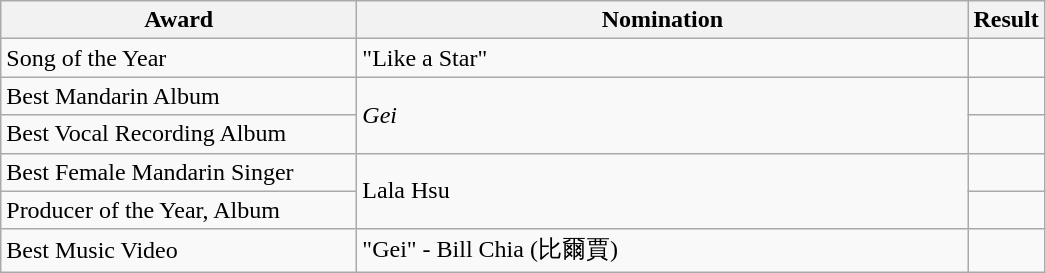<table class="wikitable">
<tr>
<th width="230">Award</th>
<th width="400">Nomination</th>
<th>Result</th>
</tr>
<tr>
<td>Song of the Year</td>
<td>"Like a Star"</td>
<td></td>
</tr>
<tr>
<td>Best Mandarin Album</td>
<td rowspan="2"><em>Gei</em></td>
<td></td>
</tr>
<tr>
<td>Best Vocal Recording Album</td>
<td></td>
</tr>
<tr>
<td>Best Female Mandarin Singer</td>
<td rowspan="2">Lala Hsu</td>
<td></td>
</tr>
<tr>
<td>Producer of the Year, Album</td>
<td></td>
</tr>
<tr>
<td>Best Music Video</td>
<td>"Gei" - Bill Chia (比爾賈)</td>
<td></td>
</tr>
</table>
